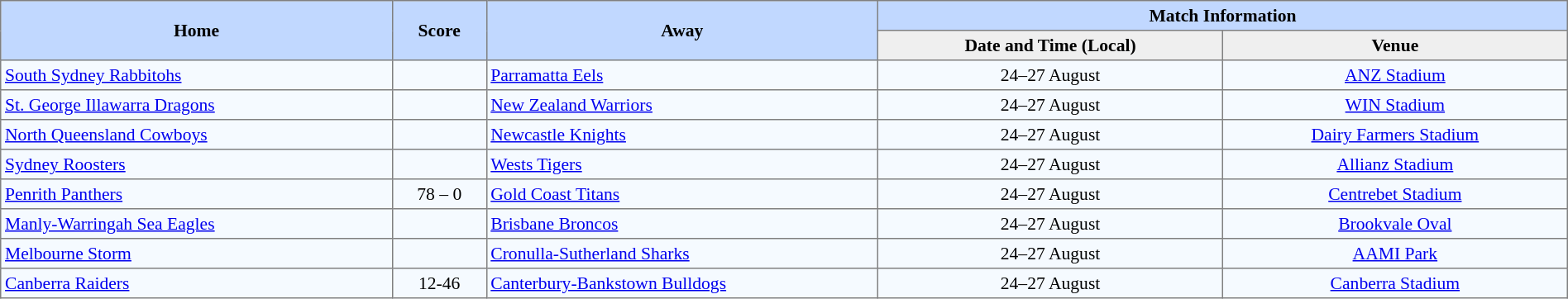<table border="1" cellpadding="3" cellspacing="0" style="border-collapse:collapse; font-size:90%; width:100%;">
<tr bgcolor=#C1D8FF>
<th rowspan=2 width=25%>Home</th>
<th rowspan=2 width=6%>Score</th>
<th rowspan=2 width=25%>Away</th>
<th colspan=6>Match Information</th>
</tr>
<tr bgcolor=#EFEFEF>
<th width=22%>Date and Time (Local)</th>
<th width=22%>Venue</th>
</tr>
<tr style="text-align:center; background:#f5faff;">
<td align=left> <a href='#'>South Sydney Rabbitohs</a></td>
<td></td>
<td align=left> <a href='#'>Parramatta Eels</a></td>
<td>24–27 August</td>
<td><a href='#'>ANZ Stadium</a></td>
</tr>
<tr style="text-align:center; background:#f5faff;">
<td align=left> <a href='#'>St. George Illawarra Dragons</a></td>
<td></td>
<td align=left> <a href='#'>New Zealand Warriors</a></td>
<td>24–27 August</td>
<td><a href='#'>WIN Stadium</a></td>
</tr>
<tr style="text-align:center; background:#f5faff;">
<td align=left> <a href='#'>North Queensland Cowboys</a></td>
<td></td>
<td align=left> <a href='#'>Newcastle Knights</a></td>
<td>24–27 August</td>
<td><a href='#'>Dairy Farmers Stadium</a></td>
</tr>
<tr style="text-align:center; background:#f5faff;">
<td align=left> <a href='#'>Sydney Roosters</a></td>
<td></td>
<td align=left> <a href='#'>Wests Tigers</a></td>
<td>24–27 August</td>
<td><a href='#'>Allianz Stadium</a></td>
</tr>
<tr style="text-align:center; background:#f5faff;">
<td align=left> <a href='#'>Penrith Panthers</a></td>
<td>78 – 0</td>
<td align=left> <a href='#'>Gold Coast Titans</a></td>
<td>24–27 August</td>
<td><a href='#'>Centrebet Stadium</a></td>
</tr>
<tr style="text-align:center; background:#f5faff;">
<td align=left> <a href='#'>Manly-Warringah Sea Eagles</a></td>
<td></td>
<td align=left> <a href='#'>Brisbane Broncos</a></td>
<td>24–27 August</td>
<td><a href='#'>Brookvale Oval</a></td>
</tr>
<tr style="text-align:center; background:#f5faff;">
<td align=left> <a href='#'>Melbourne Storm</a></td>
<td></td>
<td align=left> <a href='#'>Cronulla-Sutherland Sharks</a></td>
<td>24–27 August</td>
<td><a href='#'>AAMI Park</a></td>
</tr>
<tr style="text-align:center; background:#f5faff;">
<td align=left> <a href='#'>Canberra Raiders</a></td>
<td>12-46</td>
<td align=left> <a href='#'>Canterbury-Bankstown Bulldogs</a></td>
<td>24–27 August</td>
<td><a href='#'>Canberra Stadium</a></td>
</tr>
</table>
